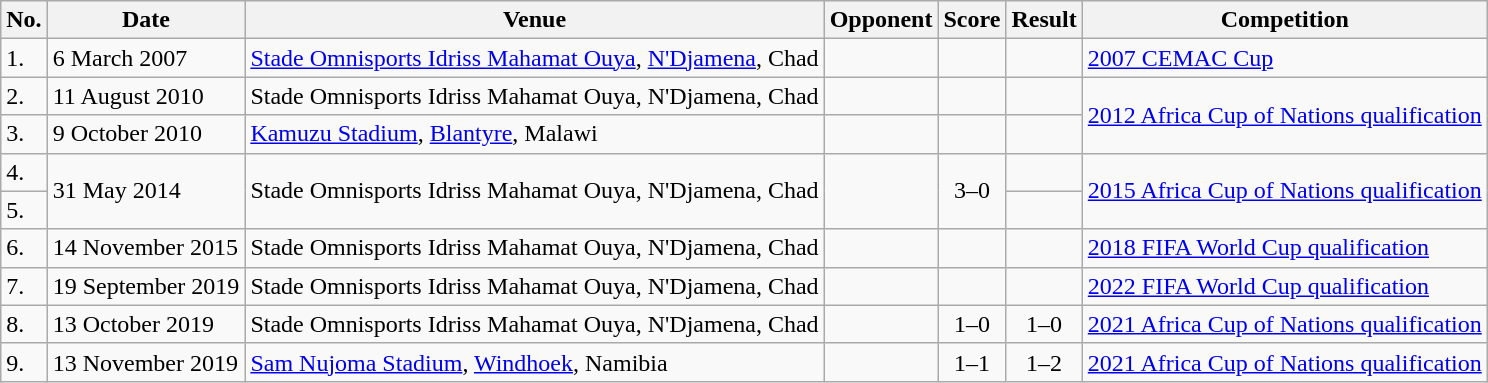<table class="wikitable" style="font-size:100%">
<tr>
<th>No.</th>
<th>Date</th>
<th>Venue</th>
<th>Opponent</th>
<th>Score</th>
<th>Result</th>
<th>Competition</th>
</tr>
<tr>
<td>1.</td>
<td>6 March 2007</td>
<td><a href='#'>Stade Omnisports Idriss Mahamat Ouya</a>, <a href='#'>N'Djamena</a>, Chad</td>
<td></td>
<td></td>
<td></td>
<td><a href='#'>2007 CEMAC Cup</a></td>
</tr>
<tr>
<td>2.</td>
<td>11 August 2010</td>
<td>Stade Omnisports Idriss Mahamat Ouya, N'Djamena, Chad</td>
<td></td>
<td></td>
<td></td>
<td rowspan=2><a href='#'>2012 Africa Cup of Nations qualification</a></td>
</tr>
<tr>
<td>3.</td>
<td>9 October 2010</td>
<td><a href='#'>Kamuzu Stadium</a>, <a href='#'>Blantyre</a>, Malawi</td>
<td></td>
<td></td>
<td></td>
</tr>
<tr>
<td>4.</td>
<td rowspan=2>31 May 2014</td>
<td rowspan=2>Stade Omnisports Idriss Mahamat Ouya, N'Djamena, Chad</td>
<td rowspan=2></td>
<td rowspan=2 style="text-align:center;">3–0</td>
<td></td>
<td rowspan=2><a href='#'>2015 Africa Cup of Nations qualification</a></td>
</tr>
<tr>
<td>5.</td>
<td></td>
</tr>
<tr>
<td>6.</td>
<td>14 November 2015</td>
<td>Stade Omnisports Idriss Mahamat Ouya, N'Djamena, Chad</td>
<td></td>
<td></td>
<td></td>
<td><a href='#'>2018 FIFA World Cup qualification</a></td>
</tr>
<tr>
<td>7.</td>
<td>19 September 2019</td>
<td>Stade Omnisports Idriss Mahamat Ouya, N'Djamena, Chad</td>
<td></td>
<td></td>
<td></td>
<td><a href='#'>2022 FIFA World Cup qualification</a></td>
</tr>
<tr>
<td>8.</td>
<td>13 October 2019</td>
<td>Stade Omnisports Idriss Mahamat Ouya, N'Djamena, Chad</td>
<td></td>
<td align=center>1–0</td>
<td align=center>1–0<br></td>
<td><a href='#'>2021 Africa Cup of Nations qualification</a></td>
</tr>
<tr>
<td>9.</td>
<td>13 November 2019</td>
<td><a href='#'>Sam Nujoma Stadium</a>, <a href='#'>Windhoek</a>, Namibia</td>
<td></td>
<td align=center>1–1</td>
<td align=center>1–2</td>
<td><a href='#'>2021 Africa Cup of Nations qualification</a></td>
</tr>
</table>
